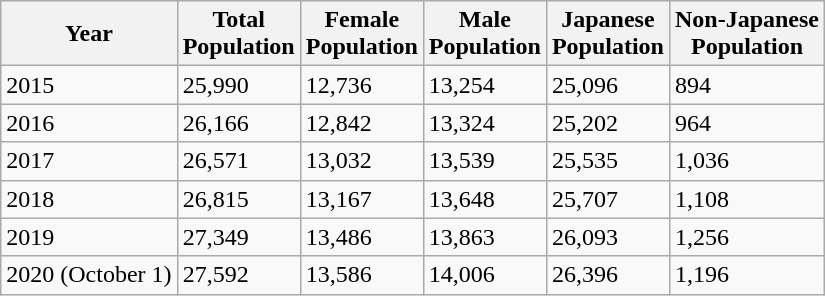<table class="wikitable">
<tr>
<th>Year</th>
<th>Total<br>Population</th>
<th>Female<br>Population</th>
<th>Male<br>Population</th>
<th>Japanese<br>Population</th>
<th>Non-Japanese<br>Population</th>
</tr>
<tr>
<td>2015</td>
<td>25,990</td>
<td>12,736</td>
<td>13,254</td>
<td>25,096</td>
<td>894</td>
</tr>
<tr>
<td>2016</td>
<td>26,166</td>
<td>12,842</td>
<td>13,324</td>
<td>25,202</td>
<td>964</td>
</tr>
<tr>
<td>2017</td>
<td>26,571</td>
<td>13,032</td>
<td>13,539</td>
<td>25,535</td>
<td>1,036</td>
</tr>
<tr>
<td>2018</td>
<td>26,815</td>
<td>13,167</td>
<td>13,648</td>
<td>25,707</td>
<td>1,108</td>
</tr>
<tr>
<td>2019</td>
<td>27,349</td>
<td>13,486</td>
<td>13,863</td>
<td>26,093</td>
<td>1,256</td>
</tr>
<tr>
<td>2020 (October 1)</td>
<td>27,592</td>
<td>13,586</td>
<td>14,006</td>
<td>26,396</td>
<td>1,196</td>
</tr>
</table>
